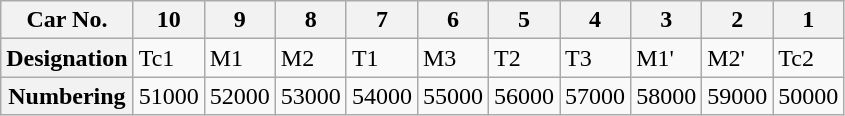<table class="wikitable">
<tr>
<th>Car No.</th>
<th>10</th>
<th>9</th>
<th>8</th>
<th>7</th>
<th>6</th>
<th>5</th>
<th>4</th>
<th>3</th>
<th>2</th>
<th>1</th>
</tr>
<tr>
<th>Designation</th>
<td>Tc1</td>
<td>M1</td>
<td>M2</td>
<td>T1</td>
<td>M3</td>
<td>T2</td>
<td>T3</td>
<td>M1'</td>
<td>M2'</td>
<td>Tc2</td>
</tr>
<tr>
<th>Numbering</th>
<td>51000</td>
<td>52000</td>
<td>53000</td>
<td>54000</td>
<td>55000</td>
<td>56000</td>
<td>57000</td>
<td>58000</td>
<td>59000</td>
<td>50000</td>
</tr>
</table>
